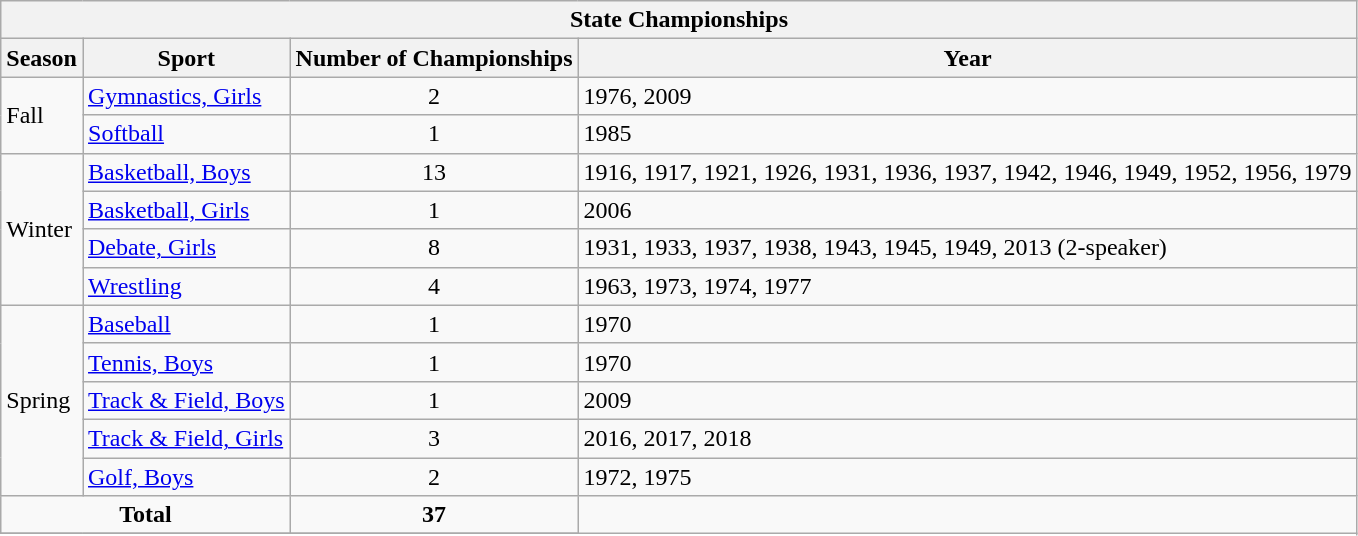<table class="wikitable">
<tr>
<th colspan="4">State Championships</th>
</tr>
<tr>
<th>Season</th>
<th>Sport</th>
<th>Number of Championships</th>
<th>Year</th>
</tr>
<tr>
<td rowspan="2">Fall</td>
<td><a href='#'>Gymnastics, Girls</a></td>
<td align="center">2</td>
<td>1976, 2009</td>
</tr>
<tr>
<td><a href='#'>Softball</a></td>
<td align="center">1</td>
<td>1985</td>
</tr>
<tr>
<td rowspan="4">Winter</td>
<td><a href='#'>Basketball, Boys</a></td>
<td align="center">13</td>
<td>1916, 1917, 1921, 1926, 1931, 1936, 1937, 1942, 1946, 1949, 1952, 1956, 1979</td>
</tr>
<tr>
<td><a href='#'>Basketball, Girls</a></td>
<td align="center">1</td>
<td>2006</td>
</tr>
<tr>
<td><a href='#'>Debate, Girls</a></td>
<td align="center">8</td>
<td>1931, 1933, 1937, 1938, 1943, 1945, 1949, 2013 (2-speaker)</td>
</tr>
<tr>
<td><a href='#'>Wrestling</a></td>
<td align="center">4</td>
<td>1963, 1973, 1974, 1977</td>
</tr>
<tr>
<td rowspan="5">Spring</td>
<td><a href='#'>Baseball</a></td>
<td align="center">1</td>
<td>1970</td>
</tr>
<tr>
<td><a href='#'>Tennis, Boys</a></td>
<td align="center">1</td>
<td>1970</td>
</tr>
<tr>
<td><a href='#'>Track & Field, Boys</a></td>
<td align="center">1</td>
<td>2009</td>
</tr>
<tr>
<td><a href='#'>Track & Field, Girls</a></td>
<td align="center">3</td>
<td>2016, 2017, 2018</td>
</tr>
<tr>
<td><a href='#'>Golf, Boys</a></td>
<td align="center">2</td>
<td>1972, 1975</td>
</tr>
<tr>
<td align="center" colspan="2"><strong>Total</strong></td>
<td align="center"><strong>37</strong></td>
</tr>
<tr>
</tr>
</table>
